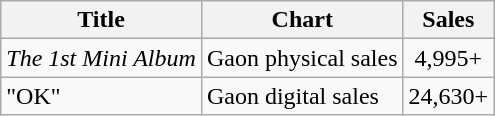<table class="wikitable">
<tr>
<th>Title</th>
<th>Chart</th>
<th>Sales</th>
</tr>
<tr>
<td><em>The 1st Mini Album</em></td>
<td>Gaon physical sales</td>
<td align="center">4,995+</td>
</tr>
<tr>
<td>"OK"</td>
<td rowspan="1">Gaon digital sales</td>
<td align="center">24,630+</td>
</tr>
</table>
